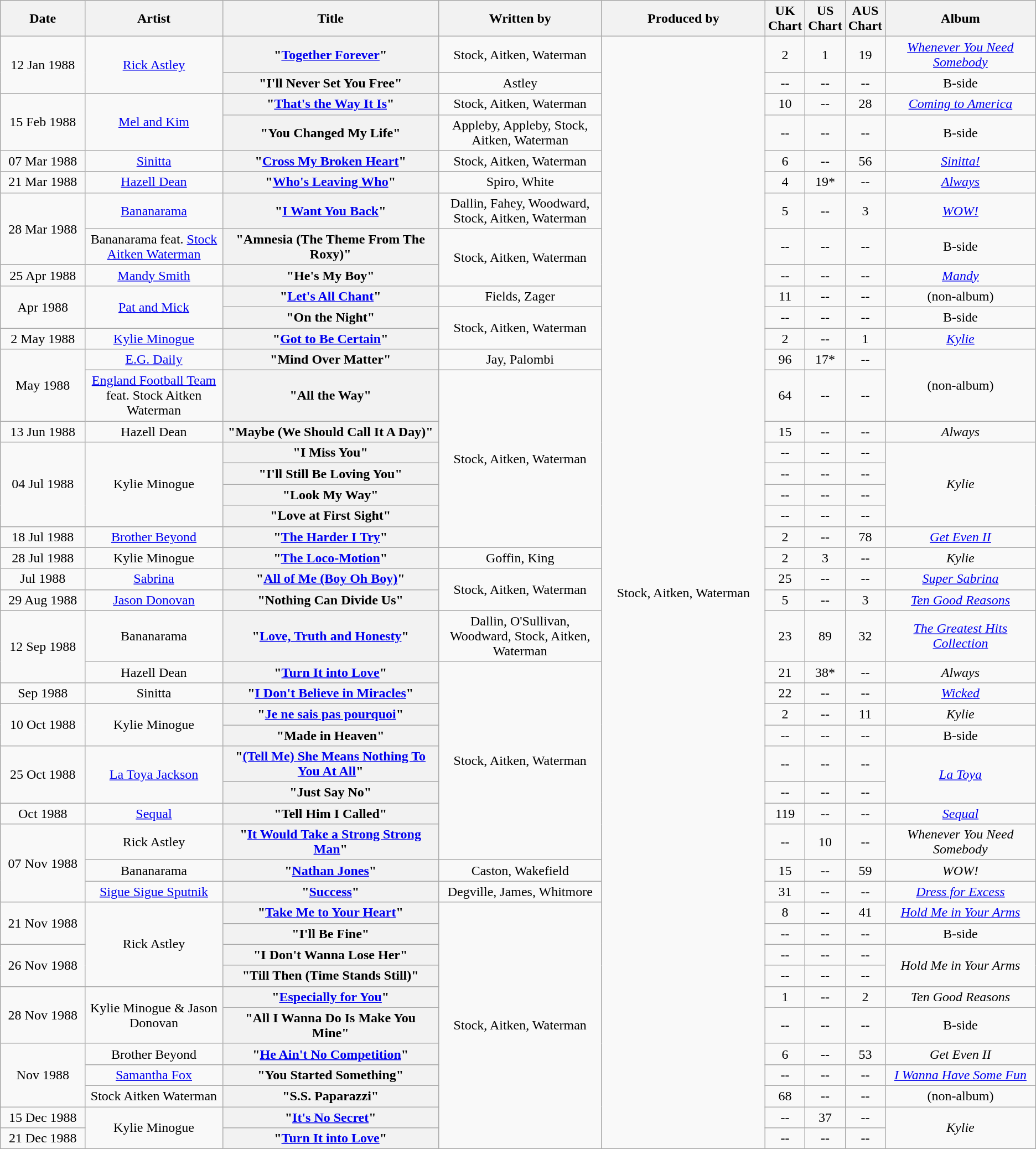<table class="wikitable plainrowheaders" style="text-align:center;">
<tr>
<th scope="col" style="width:6em;">Date</th>
<th scope="col" style="width:10em;">Artist</th>
<th scope="col" style="width:16em;">Title</th>
<th scope="col" style="width:12em;">Written by</th>
<th scope="col" style="width:12em;">Produced by</th>
<th scope="col" style="width:1em;">UK Chart</th>
<th scope="col" style="width:1em;">US Chart</th>
<th scope="col" style="width:1em;">AUS Chart</th>
<th scope="col" style="width:11em;">Album</th>
</tr>
<tr>
<td rowspan="2">12 Jan 1988</td>
<td rowspan="2"><a href='#'>Rick Astley</a></td>
<th scope="row">"<a href='#'>Together Forever</a>"</th>
<td>Stock, Aitken, Waterman</td>
<td rowspan="46">Stock, Aitken, Waterman</td>
<td>2</td>
<td>1</td>
<td>19</td>
<td><em><a href='#'>Whenever You Need Somebody</a></em></td>
</tr>
<tr>
<th scope="row">"I'll Never Set You Free"</th>
<td>Astley</td>
<td>--</td>
<td>--</td>
<td>--</td>
<td>B-side</td>
</tr>
<tr>
<td rowspan="2">15 Feb 1988</td>
<td rowspan="2"><a href='#'>Mel and Kim</a></td>
<th scope="row">"<a href='#'>That's the Way It Is</a>"</th>
<td>Stock, Aitken, Waterman</td>
<td>10</td>
<td>--</td>
<td>28</td>
<td><em><a href='#'>Coming to America</a></em></td>
</tr>
<tr>
<th scope="row">"You Changed My Life"</th>
<td>Appleby, Appleby, Stock, Aitken, Waterman</td>
<td>--</td>
<td>--</td>
<td>--</td>
<td>B-side</td>
</tr>
<tr>
<td>07 Mar 1988</td>
<td><a href='#'>Sinitta</a></td>
<th scope="row">"<a href='#'>Cross My Broken Heart</a>"</th>
<td>Stock, Aitken, Waterman</td>
<td>6</td>
<td>--</td>
<td>56</td>
<td><em><a href='#'>Sinitta!</a></em></td>
</tr>
<tr>
<td>21 Mar 1988</td>
<td><a href='#'>Hazell Dean</a></td>
<th scope="row">"<a href='#'>Who's Leaving Who</a>"</th>
<td>Spiro, White</td>
<td>4</td>
<td>19*</td>
<td>--</td>
<td><em><a href='#'>Always</a></em></td>
</tr>
<tr>
<td rowspan="2">28 Mar 1988</td>
<td><a href='#'>Bananarama</a></td>
<th scope="row">"<a href='#'>I Want You Back</a>"</th>
<td>Dallin, Fahey, Woodward, Stock, Aitken, Waterman</td>
<td>5</td>
<td>--</td>
<td>3</td>
<td><em><a href='#'>WOW!</a></em></td>
</tr>
<tr>
<td>Bananarama feat. <a href='#'>Stock Aitken Waterman</a></td>
<th scope="row">"Amnesia (The Theme From The Roxy)"</th>
<td rowspan="2">Stock, Aitken, Waterman</td>
<td>--</td>
<td>--</td>
<td>--</td>
<td>B-side</td>
</tr>
<tr>
<td>25 Apr 1988</td>
<td><a href='#'>Mandy Smith</a></td>
<th scope="row">"He's My Boy"</th>
<td>--</td>
<td>--</td>
<td>--</td>
<td><em><a href='#'>Mandy</a></em></td>
</tr>
<tr>
<td rowspan="2">Apr 1988</td>
<td rowspan="2"><a href='#'>Pat and Mick</a></td>
<th scope="row">"<a href='#'>Let's All Chant</a>"</th>
<td>Fields, Zager</td>
<td>11</td>
<td>--</td>
<td>--</td>
<td>(non-album)</td>
</tr>
<tr>
<th scope="row">"On the Night"</th>
<td rowspan="2">Stock, Aitken, Waterman</td>
<td>--</td>
<td>--</td>
<td>--</td>
<td>B-side</td>
</tr>
<tr>
<td>2 May 1988</td>
<td><a href='#'>Kylie Minogue</a></td>
<th scope="row">"<a href='#'>Got to Be Certain</a>"</th>
<td>2</td>
<td>--</td>
<td>1</td>
<td><em><a href='#'>Kylie</a></em></td>
</tr>
<tr>
<td rowspan="2">May 1988</td>
<td><a href='#'>E.G. Daily</a></td>
<th scope="row">"Mind Over Matter"</th>
<td>Jay, Palombi</td>
<td>96</td>
<td>17*</td>
<td>--</td>
<td rowspan="2">(non-album)</td>
</tr>
<tr>
<td><a href='#'>England Football Team</a> feat. Stock Aitken Waterman</td>
<th scope="row">"All the Way"</th>
<td rowspan="7">Stock, Aitken, Waterman</td>
<td>64</td>
<td>--</td>
<td>--</td>
</tr>
<tr>
<td>13 Jun 1988</td>
<td>Hazell Dean</td>
<th scope="row">"Maybe (We Should Call It A Day)"</th>
<td>15</td>
<td>--</td>
<td>--</td>
<td><em>Always</em></td>
</tr>
<tr>
<td rowspan="4">04 Jul 1988</td>
<td rowspan="4">Kylie Minogue</td>
<th scope="row">"I Miss You"</th>
<td>--</td>
<td>--</td>
<td>--</td>
<td rowspan="4"><em>Kylie</em></td>
</tr>
<tr>
<th scope="row">"I'll Still Be Loving You"</th>
<td>--</td>
<td>--</td>
<td>--</td>
</tr>
<tr>
<th scope="row">"Look My Way"</th>
<td>--</td>
<td>--</td>
<td>--</td>
</tr>
<tr>
<th scope="row">"Love at First Sight"</th>
<td>--</td>
<td>--</td>
<td>--</td>
</tr>
<tr>
<td>18 Jul 1988</td>
<td><a href='#'>Brother Beyond</a></td>
<th scope="row">"<a href='#'>The Harder I Try</a>"</th>
<td>2</td>
<td>--</td>
<td>78</td>
<td><em><a href='#'>Get Even II</a></em></td>
</tr>
<tr>
<td>28 Jul 1988</td>
<td>Kylie Minogue</td>
<th scope="row">"<a href='#'>The Loco-Motion</a>"</th>
<td>Goffin, King</td>
<td>2</td>
<td>3</td>
<td>--</td>
<td><em>Kylie</em></td>
</tr>
<tr>
<td>Jul 1988</td>
<td><a href='#'>Sabrina</a></td>
<th scope="row">"<a href='#'>All of Me (Boy Oh Boy)</a>"</th>
<td rowspan="2">Stock, Aitken, Waterman</td>
<td>25</td>
<td>--</td>
<td>--</td>
<td><em><a href='#'>Super Sabrina</a></em></td>
</tr>
<tr>
<td>29 Aug 1988</td>
<td><a href='#'>Jason Donovan</a></td>
<th scope="row">"Nothing Can Divide Us"</th>
<td>5</td>
<td>--</td>
<td>3</td>
<td><em><a href='#'>Ten Good Reasons</a></em></td>
</tr>
<tr>
<td rowspan="2">12 Sep 1988</td>
<td>Bananarama</td>
<th scope="row">"<a href='#'>Love, Truth and Honesty</a>"</th>
<td>Dallin, O'Sullivan, Woodward, Stock, Aitken, Waterman</td>
<td>23</td>
<td>89</td>
<td>32</td>
<td><em><a href='#'>The Greatest Hits Collection</a></em></td>
</tr>
<tr>
<td>Hazell Dean</td>
<th scope="row">"<a href='#'>Turn It into Love</a>"</th>
<td rowspan="8">Stock, Aitken, Waterman</td>
<td>21</td>
<td>38*</td>
<td>--</td>
<td><em>Always</em></td>
</tr>
<tr>
<td>Sep 1988</td>
<td>Sinitta</td>
<th scope="row">"<a href='#'>I Don't Believe in Miracles</a>"</th>
<td>22</td>
<td>--</td>
<td>--</td>
<td><em><a href='#'>Wicked</a></em></td>
</tr>
<tr>
<td rowspan="2">10 Oct 1988</td>
<td rowspan="2">Kylie Minogue</td>
<th scope="row">"<a href='#'>Je ne sais pas pourquoi</a>"</th>
<td>2</td>
<td>--</td>
<td>11</td>
<td><em>Kylie</em></td>
</tr>
<tr>
<th scope="row">"Made in Heaven"</th>
<td>--</td>
<td>--</td>
<td>--</td>
<td>B-side</td>
</tr>
<tr>
<td rowspan="2">25 Oct 1988</td>
<td rowspan="2"><a href='#'>La Toya Jackson</a></td>
<th scope="row">"<a href='#'>(Tell Me) She Means Nothing To You At All</a>"</th>
<td>--</td>
<td>--</td>
<td>--</td>
<td rowspan="2"><em><a href='#'>La Toya</a></em></td>
</tr>
<tr>
<th scope="row">"Just Say No"</th>
<td>--</td>
<td>--</td>
<td>--</td>
</tr>
<tr>
<td>Oct 1988</td>
<td><a href='#'>Sequal</a></td>
<th scope="row">"Tell Him I Called"</th>
<td>119</td>
<td>--</td>
<td>--</td>
<td><em><a href='#'>Sequal</a></em></td>
</tr>
<tr>
<td rowspan="3">07 Nov 1988</td>
<td>Rick Astley</td>
<th scope="row">"<a href='#'>It Would Take a Strong Strong Man</a>"</th>
<td>--</td>
<td>10</td>
<td>--</td>
<td><em>Whenever You Need Somebody</em></td>
</tr>
<tr>
<td>Bananarama</td>
<th scope="row">"<a href='#'>Nathan Jones</a>"</th>
<td>Caston, Wakefield</td>
<td>15</td>
<td>--</td>
<td>59</td>
<td><em>WOW!</em></td>
</tr>
<tr>
<td><a href='#'>Sigue Sigue Sputnik</a></td>
<th scope="row">"<a href='#'>Success</a>"</th>
<td>Degville, James, Whitmore</td>
<td>31</td>
<td>--</td>
<td>--</td>
<td><em><a href='#'>Dress for Excess</a></em></td>
</tr>
<tr>
<td rowspan="2">21 Nov 1988</td>
<td rowspan="4">Rick Astley</td>
<th scope="row">"<a href='#'>Take Me to Your Heart</a>"</th>
<td rowspan="11">Stock, Aitken, Waterman</td>
<td>8</td>
<td>--</td>
<td>41</td>
<td><em><a href='#'>Hold Me in Your Arms</a></em></td>
</tr>
<tr>
<th scope="row">"I'll Be Fine"</th>
<td>--</td>
<td>--</td>
<td>--</td>
<td>B-side</td>
</tr>
<tr>
<td rowspan="2">26 Nov 1988</td>
<th scope="row">"I Don't Wanna Lose Her"</th>
<td>--</td>
<td>--</td>
<td>--</td>
<td rowspan="2"><em>Hold Me in Your Arms</em></td>
</tr>
<tr>
<th scope="row">"Till Then (Time Stands Still)"</th>
<td>--</td>
<td>--</td>
<td>--</td>
</tr>
<tr>
<td rowspan="2">28 Nov 1988</td>
<td rowspan="2">Kylie Minogue & Jason Donovan</td>
<th scope="row">"<a href='#'>Especially for You</a>"</th>
<td>1</td>
<td>--</td>
<td>2</td>
<td><em>Ten Good Reasons</em></td>
</tr>
<tr>
<th scope="row">"All I Wanna Do Is Make You Mine"</th>
<td>--</td>
<td>--</td>
<td>--</td>
<td>B-side</td>
</tr>
<tr>
<td rowspan="3">Nov 1988</td>
<td>Brother Beyond</td>
<th scope="row">"<a href='#'>He Ain't No Competition</a>"</th>
<td>6</td>
<td>--</td>
<td>53</td>
<td><em>Get Even II</em></td>
</tr>
<tr>
<td><a href='#'>Samantha Fox</a></td>
<th scope="row">"You Started Something"</th>
<td>--</td>
<td>--</td>
<td>--</td>
<td><em><a href='#'>I Wanna Have Some Fun</a></em></td>
</tr>
<tr>
<td>Stock Aitken Waterman</td>
<th scope="row">"S.S. Paparazzi"</th>
<td>68</td>
<td>--</td>
<td>--</td>
<td>(non-album)</td>
</tr>
<tr>
<td>15 Dec 1988</td>
<td rowspan="2">Kylie Minogue</td>
<th scope="row">"<a href='#'>It's No Secret</a>"</th>
<td>--</td>
<td>37</td>
<td>--</td>
<td rowspan="2"><em>Kylie</em></td>
</tr>
<tr>
<td>21 Dec 1988</td>
<th scope="row">"<a href='#'>Turn It into Love</a>"</th>
<td>--</td>
<td>--</td>
<td>--</td>
</tr>
</table>
